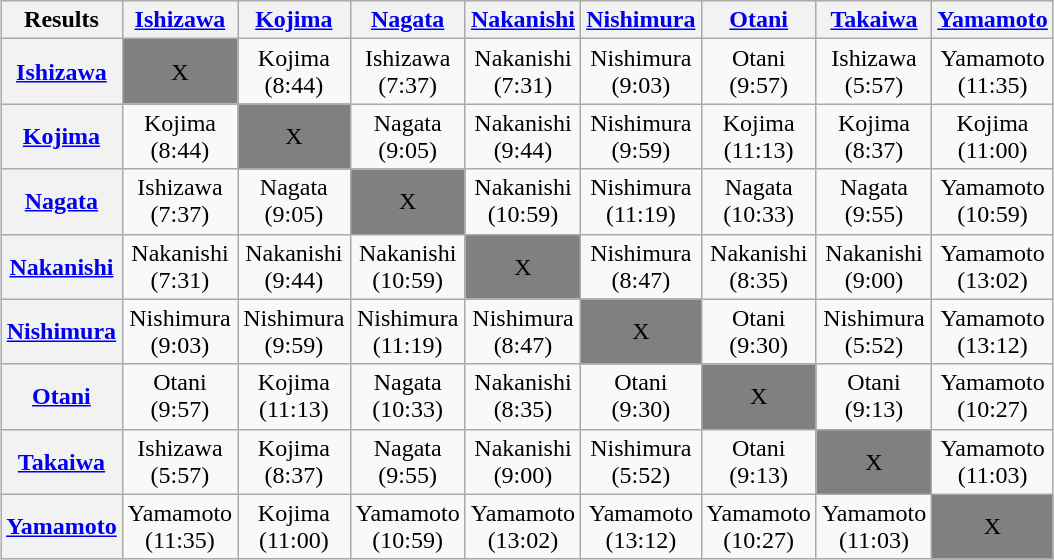<table class="wikitable" style="margin: 1em auto 1em auto">
<tr align="center">
<th>Results</th>
<th><a href='#'>Ishizawa</a></th>
<th><a href='#'>Kojima</a></th>
<th><a href='#'>Nagata</a></th>
<th><a href='#'>Nakanishi</a></th>
<th><a href='#'>Nishimura</a></th>
<th><a href='#'>Otani</a></th>
<th><a href='#'>Takaiwa</a></th>
<th><a href='#'>Yamamoto</a></th>
</tr>
<tr align="center">
<th><a href='#'>Ishizawa</a></th>
<td bgcolor="grey">X</td>
<td>Kojima<br>(8:44)</td>
<td>Ishizawa<br>(7:37)</td>
<td>Nakanishi<br>(7:31)</td>
<td>Nishimura<br>(9:03)</td>
<td>Otani<br>(9:57)</td>
<td>Ishizawa<br>(5:57)</td>
<td>Yamamoto<br>(11:35)</td>
</tr>
<tr align="center">
<th><a href='#'>Kojima</a></th>
<td>Kojima<br>(8:44)</td>
<td bgcolor="grey">X</td>
<td>Nagata<br>(9:05)</td>
<td>Nakanishi<br>(9:44)</td>
<td>Nishimura<br>(9:59)</td>
<td>Kojima<br>(11:13)</td>
<td>Kojima<br>(8:37)</td>
<td>Kojima<br>(11:00)</td>
</tr>
<tr align="center">
<th><a href='#'>Nagata</a></th>
<td>Ishizawa<br>(7:37)</td>
<td>Nagata<br>(9:05)</td>
<td bgcolor="grey">X</td>
<td>Nakanishi<br>(10:59)</td>
<td>Nishimura<br>(11:19)</td>
<td>Nagata<br>(10:33)</td>
<td>Nagata<br>(9:55)</td>
<td>Yamamoto<br>(10:59)</td>
</tr>
<tr align="center">
<th><a href='#'>Nakanishi</a></th>
<td>Nakanishi<br>(7:31)</td>
<td>Nakanishi<br>(9:44)</td>
<td>Nakanishi<br>(10:59)</td>
<td bgcolor="grey">X</td>
<td>Nishimura<br>(8:47)</td>
<td>Nakanishi<br>(8:35)</td>
<td>Nakanishi<br>(9:00)</td>
<td>Yamamoto<br>(13:02)</td>
</tr>
<tr align="center">
<th><a href='#'>Nishimura</a></th>
<td>Nishimura<br>(9:03)</td>
<td>Nishimura<br>(9:59)</td>
<td>Nishimura<br>(11:19)</td>
<td>Nishimura<br>(8:47)</td>
<td bgcolor="grey">X</td>
<td>Otani<br>(9:30)</td>
<td>Nishimura<br>(5:52)</td>
<td>Yamamoto<br>(13:12)</td>
</tr>
<tr align="center">
<th><a href='#'>Otani</a></th>
<td>Otani<br>(9:57)</td>
<td>Kojima<br>(11:13)</td>
<td>Nagata<br>(10:33)</td>
<td>Nakanishi<br>(8:35)</td>
<td>Otani<br>(9:30)</td>
<td bgcolor="grey">X</td>
<td>Otani<br>(9:13)</td>
<td>Yamamoto<br>(10:27)</td>
</tr>
<tr align="center">
<th><a href='#'>Takaiwa</a></th>
<td>Ishizawa<br>(5:57)</td>
<td>Kojima<br>(8:37)</td>
<td>Nagata<br>(9:55)</td>
<td>Nakanishi<br>(9:00)</td>
<td>Nishimura<br>(5:52)</td>
<td>Otani<br>(9:13)</td>
<td bgcolor="grey">X</td>
<td>Yamamoto<br>(11:03)</td>
</tr>
<tr align="center">
<th><a href='#'>Yamamoto</a></th>
<td>Yamamoto<br>(11:35)</td>
<td>Kojima<br>(11:00)</td>
<td>Yamamoto<br>(10:59)</td>
<td>Yamamoto<br>(13:02)</td>
<td>Yamamoto<br>(13:12)</td>
<td>Yamamoto<br>(10:27)</td>
<td>Yamamoto<br>(11:03)</td>
<td bgcolor="grey">X</td>
</tr>
</table>
